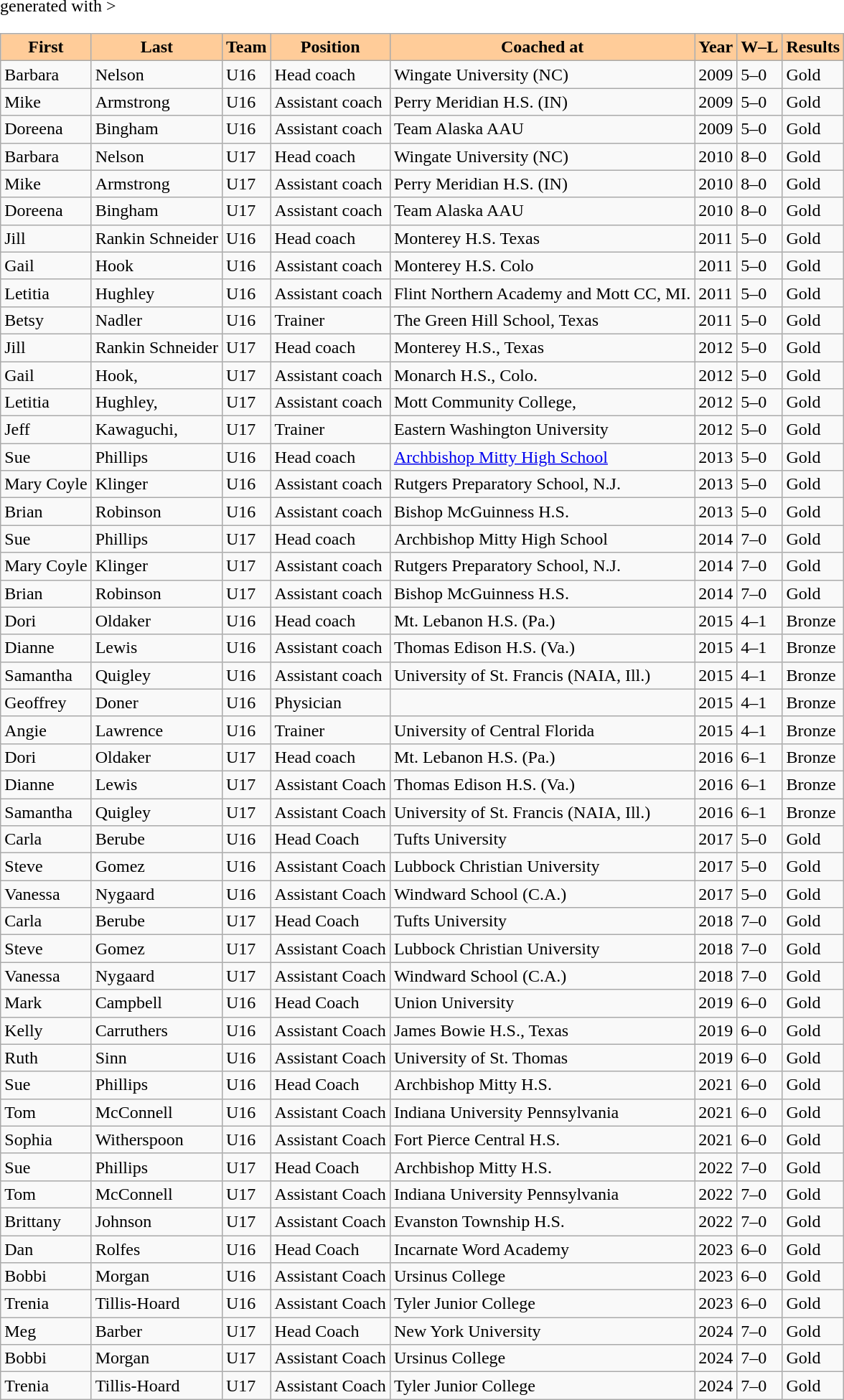<table class="wikitable sortable" <hiddentext>generated with   >
<tr>
<th style="background-color:#FFCC99;">First</th>
<th style="background-color:#FFCC99;">Last</th>
<th style="background-color:#FFCC99;">Team</th>
<th style="background-color:#FFCC99;">Position</th>
<th style="background-color:#FFCC99;">Coached at</th>
<th style="background-color:#FFCC99;">Year</th>
<th style="background-color:#FFCC99;">W–L</th>
<th style="background-color:#FFCC99;">Results</th>
</tr>
<tr valign="bottom">
<td height="13">Barbara</td>
<td>Nelson</td>
<td>U16</td>
<td>Head coach</td>
<td>Wingate University (NC)</td>
<td>2009</td>
<td>5–0</td>
<td>Gold</td>
</tr>
<tr valign="bottom">
<td height="13">Mike</td>
<td>Armstrong</td>
<td>U16</td>
<td>Assistant coach</td>
<td>Perry Meridian H.S. (IN)</td>
<td>2009</td>
<td>5–0</td>
<td>Gold</td>
</tr>
<tr valign="bottom">
<td height="13">Doreena</td>
<td>Bingham</td>
<td>U16</td>
<td>Assistant coach</td>
<td>Team Alaska AAU</td>
<td>2009</td>
<td>5–0</td>
<td>Gold</td>
</tr>
<tr valign="bottom">
<td height="13">Barbara</td>
<td>Nelson</td>
<td>U17</td>
<td>Head coach</td>
<td>Wingate University (NC)</td>
<td>2010</td>
<td>8–0</td>
<td>Gold</td>
</tr>
<tr valign="bottom">
<td height="13">Mike</td>
<td>Armstrong</td>
<td>U17</td>
<td>Assistant coach</td>
<td>Perry Meridian H.S. (IN)</td>
<td>2010</td>
<td>8–0</td>
<td>Gold</td>
</tr>
<tr valign="bottom">
<td height="13">Doreena</td>
<td>Bingham</td>
<td>U17</td>
<td>Assistant coach</td>
<td>Team Alaska AAU</td>
<td>2010</td>
<td>8–0</td>
<td>Gold</td>
</tr>
<tr valign="bottom">
<td height="13">Jill</td>
<td>Rankin Schneider</td>
<td>U16</td>
<td>Head coach</td>
<td>Monterey H.S. Texas</td>
<td>2011</td>
<td>5–0</td>
<td>Gold</td>
</tr>
<tr valign="bottom">
<td height="13">Gail</td>
<td>Hook</td>
<td>U16</td>
<td>Assistant coach</td>
<td>Monterey H.S. Colo</td>
<td>2011</td>
<td>5–0</td>
<td>Gold</td>
</tr>
<tr valign="bottom">
<td height="13">Letitia</td>
<td>Hughley</td>
<td>U16</td>
<td>Assistant coach</td>
<td>Flint Northern Academy and Mott CC, MI.</td>
<td>2011</td>
<td>5–0</td>
<td>Gold</td>
</tr>
<tr valign="bottom">
<td height="13">Betsy</td>
<td>Nadler</td>
<td>U16</td>
<td>Trainer</td>
<td>The Green Hill School, Texas</td>
<td>2011</td>
<td>5–0</td>
<td>Gold</td>
</tr>
<tr valign="bottom">
<td height="13">Jill</td>
<td>Rankin Schneider</td>
<td>U17</td>
<td>Head coach</td>
<td>Monterey H.S., Texas</td>
<td>2012</td>
<td>5–0</td>
<td>Gold</td>
</tr>
<tr valign="bottom">
<td height="13">Gail</td>
<td>Hook,</td>
<td>U17</td>
<td>Assistant coach</td>
<td>Monarch H.S., Colo.</td>
<td>2012</td>
<td>5–0</td>
<td>Gold</td>
</tr>
<tr valign="bottom">
<td height="13">Letitia</td>
<td>Hughley,</td>
<td>U17</td>
<td>Assistant coach</td>
<td>Mott Community College,</td>
<td>2012</td>
<td>5–0</td>
<td>Gold</td>
</tr>
<tr valign="bottom">
<td height="13">Jeff</td>
<td>Kawaguchi,</td>
<td>U17</td>
<td>Trainer</td>
<td>Eastern Washington University</td>
<td>2012</td>
<td>5–0</td>
<td>Gold</td>
</tr>
<tr valign="bottom">
<td height="13">Sue</td>
<td>Phillips</td>
<td>U16</td>
<td>Head coach</td>
<td><a href='#'>Archbishop Mitty High School</a></td>
<td>2013</td>
<td>5–0</td>
<td>Gold</td>
</tr>
<tr valign="bottom">
<td height="13">Mary Coyle</td>
<td>Klinger</td>
<td>U16</td>
<td>Assistant coach</td>
<td>Rutgers Preparatory School, N.J.</td>
<td>2013</td>
<td>5–0</td>
<td>Gold</td>
</tr>
<tr valign="bottom">
<td height="13">Brian</td>
<td>Robinson</td>
<td>U16</td>
<td>Assistant coach</td>
<td>Bishop McGuinness H.S.</td>
<td>2013</td>
<td>5–0</td>
<td>Gold</td>
</tr>
<tr valign="bottom">
<td height="13">Sue</td>
<td>Phillips</td>
<td>U17</td>
<td>Head coach</td>
<td>Archbishop Mitty High School</td>
<td>2014</td>
<td>7–0</td>
<td>Gold</td>
</tr>
<tr valign="bottom">
<td height="13">Mary Coyle</td>
<td>Klinger</td>
<td>U17</td>
<td>Assistant coach</td>
<td>Rutgers Preparatory School, N.J.</td>
<td>2014</td>
<td>7–0</td>
<td>Gold</td>
</tr>
<tr valign="bottom">
<td height="13">Brian</td>
<td>Robinson</td>
<td>U17</td>
<td>Assistant coach</td>
<td>Bishop McGuinness H.S.</td>
<td>2014</td>
<td>7–0</td>
<td>Gold</td>
</tr>
<tr>
<td>Dori</td>
<td>Oldaker</td>
<td>U16</td>
<td>Head coach</td>
<td>Mt. Lebanon H.S. (Pa.)</td>
<td>2015</td>
<td>4–1</td>
<td>Bronze</td>
</tr>
<tr>
<td>Dianne</td>
<td>Lewis</td>
<td>U16</td>
<td>Assistant coach</td>
<td>Thomas Edison H.S. (Va.)</td>
<td>2015</td>
<td>4–1</td>
<td>Bronze</td>
</tr>
<tr>
<td>Samantha</td>
<td>Quigley</td>
<td>U16</td>
<td>Assistant coach</td>
<td>University of St. Francis (NAIA, Ill.)</td>
<td>2015</td>
<td>4–1</td>
<td>Bronze</td>
</tr>
<tr>
<td>Geoffrey</td>
<td>Doner</td>
<td>U16</td>
<td>Physician</td>
<td></td>
<td>2015</td>
<td>4–1</td>
<td>Bronze</td>
</tr>
<tr>
<td>Angie</td>
<td>Lawrence</td>
<td>U16</td>
<td>Trainer</td>
<td>University of Central Florida</td>
<td>2015</td>
<td>4–1</td>
<td>Bronze</td>
</tr>
<tr>
<td>Dori</td>
<td>Oldaker</td>
<td>U17</td>
<td>Head coach</td>
<td>Mt. Lebanon H.S. (Pa.)</td>
<td>2016</td>
<td>6–1</td>
<td>Bronze</td>
</tr>
<tr>
<td>Dianne</td>
<td>Lewis</td>
<td>U17</td>
<td>Assistant  Coach</td>
<td>Thomas Edison H.S. (Va.)</td>
<td>2016</td>
<td>6–1</td>
<td>Bronze</td>
</tr>
<tr>
<td>Samantha</td>
<td>Quigley</td>
<td>U17</td>
<td>Assistant  Coach</td>
<td>University of St. Francis (NAIA, Ill.)</td>
<td>2016</td>
<td>6–1</td>
<td>Bronze</td>
</tr>
<tr>
<td>Carla</td>
<td>Berube</td>
<td>U16</td>
<td>Head Coach</td>
<td>Tufts University</td>
<td>2017</td>
<td>5–0</td>
<td>Gold</td>
</tr>
<tr>
<td>Steve</td>
<td>Gomez</td>
<td>U16</td>
<td>Assistant Coach</td>
<td>Lubbock Christian University</td>
<td>2017</td>
<td>5–0</td>
<td>Gold</td>
</tr>
<tr>
<td>Vanessa</td>
<td>Nygaard</td>
<td>U16</td>
<td>Assistant Coach</td>
<td>Windward School (C.A.)</td>
<td>2017</td>
<td>5–0</td>
<td>Gold</td>
</tr>
<tr>
<td>Carla</td>
<td>Berube</td>
<td>U17</td>
<td>Head Coach</td>
<td>Tufts University</td>
<td>2018</td>
<td>7–0</td>
<td>Gold</td>
</tr>
<tr>
<td>Steve</td>
<td>Gomez</td>
<td>U17</td>
<td>Assistant Coach</td>
<td>Lubbock Christian University</td>
<td>2018</td>
<td>7–0</td>
<td>Gold</td>
</tr>
<tr>
<td>Vanessa</td>
<td>Nygaard</td>
<td>U17</td>
<td>Assistant Coach</td>
<td>Windward School (C.A.)</td>
<td>2018</td>
<td>7–0</td>
<td>Gold</td>
</tr>
<tr>
<td>Mark</td>
<td>Campbell</td>
<td>U16</td>
<td>Head Coach</td>
<td>Union University</td>
<td>2019</td>
<td>6–0</td>
<td>Gold</td>
</tr>
<tr>
<td>Kelly</td>
<td>Carruthers</td>
<td>U16</td>
<td>Assistant Coach</td>
<td>James Bowie H.S., Texas</td>
<td>2019</td>
<td>6–0</td>
<td>Gold</td>
</tr>
<tr>
<td>Ruth</td>
<td>Sinn</td>
<td>U16</td>
<td>Assistant Coach</td>
<td>University of St. Thomas</td>
<td>2019</td>
<td>6–0</td>
<td>Gold</td>
</tr>
<tr>
<td>Sue</td>
<td>Phillips</td>
<td>U16</td>
<td>Head Coach</td>
<td>Archbishop Mitty H.S.</td>
<td>2021</td>
<td>6–0</td>
<td>Gold</td>
</tr>
<tr>
<td>Tom</td>
<td>McConnell</td>
<td>U16</td>
<td>Assistant Coach</td>
<td>Indiana University Pennsylvania</td>
<td>2021</td>
<td>6–0</td>
<td>Gold</td>
</tr>
<tr>
<td>Sophia</td>
<td>Witherspoon</td>
<td>U16</td>
<td>Assistant Coach</td>
<td>Fort Pierce Central H.S.</td>
<td>2021</td>
<td>6–0</td>
<td>Gold</td>
</tr>
<tr>
<td>Sue</td>
<td>Phillips</td>
<td>U17</td>
<td>Head Coach</td>
<td>Archbishop Mitty H.S.</td>
<td>2022</td>
<td>7–0</td>
<td>Gold</td>
</tr>
<tr>
<td>Tom</td>
<td>McConnell</td>
<td>U17</td>
<td>Assistant Coach</td>
<td>Indiana University Pennsylvania</td>
<td>2022</td>
<td>7–0</td>
<td>Gold</td>
</tr>
<tr>
<td>Brittany</td>
<td>Johnson</td>
<td>U17</td>
<td>Assistant Coach</td>
<td>Evanston Township H.S.</td>
<td>2022</td>
<td>7–0</td>
<td>Gold</td>
</tr>
<tr>
<td>Dan</td>
<td>Rolfes</td>
<td>U16</td>
<td>Head Coach</td>
<td>Incarnate Word Academy</td>
<td>2023</td>
<td>6–0</td>
<td>Gold</td>
</tr>
<tr>
<td>Bobbi</td>
<td>Morgan</td>
<td>U16</td>
<td>Assistant Coach</td>
<td>Ursinus College</td>
<td>2023</td>
<td>6–0</td>
<td>Gold</td>
</tr>
<tr>
<td>Trenia</td>
<td>Tillis-Hoard</td>
<td>U16</td>
<td>Assistant Coach</td>
<td>Tyler Junior College</td>
<td>2023</td>
<td>6–0</td>
<td>Gold</td>
</tr>
<tr>
<td>Meg</td>
<td>Barber</td>
<td>U17</td>
<td>Head Coach</td>
<td>New York University</td>
<td>2024</td>
<td>7–0</td>
<td>Gold</td>
</tr>
<tr>
<td>Bobbi</td>
<td>Morgan</td>
<td>U17</td>
<td>Assistant Coach</td>
<td>Ursinus College</td>
<td>2024</td>
<td>7–0</td>
<td>Gold</td>
</tr>
<tr>
<td>Trenia</td>
<td>Tillis-Hoard</td>
<td>U17</td>
<td>Assistant Coach</td>
<td>Tyler Junior College</td>
<td>2024</td>
<td>7–0</td>
<td>Gold</td>
</tr>
</table>
